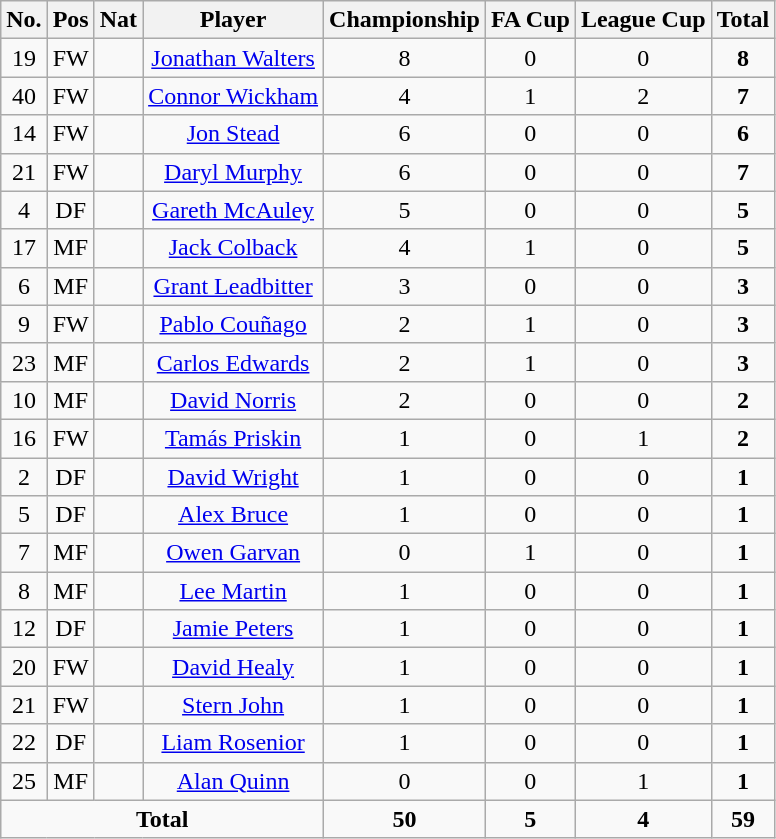<table class="wikitable" style="text-align:center">
<tr>
<th width=0%>No.</th>
<th width=0%>Pos</th>
<th width=0%>Nat</th>
<th width=0%>Player</th>
<th width=0%>Championship</th>
<th width=0%>FA Cup</th>
<th width=0%>League Cup</th>
<th width=0%>Total</th>
</tr>
<tr>
<td>19</td>
<td>FW</td>
<td align="left"></td>
<td><a href='#'>Jonathan Walters</a></td>
<td>8</td>
<td>0</td>
<td>0</td>
<td><strong>8</strong></td>
</tr>
<tr>
<td>40</td>
<td>FW</td>
<td align="left"></td>
<td><a href='#'>Connor Wickham</a></td>
<td>4</td>
<td>1</td>
<td>2</td>
<td><strong>7</strong></td>
</tr>
<tr>
<td>14</td>
<td>FW</td>
<td align="left"></td>
<td><a href='#'>Jon Stead</a></td>
<td>6</td>
<td>0</td>
<td>0</td>
<td><strong>6</strong></td>
</tr>
<tr>
<td>21</td>
<td>FW</td>
<td align="left"></td>
<td><a href='#'>Daryl Murphy</a></td>
<td>6</td>
<td>0</td>
<td>0</td>
<td><strong>7</strong></td>
</tr>
<tr>
<td>4</td>
<td>DF</td>
<td align="left"></td>
<td><a href='#'>Gareth McAuley</a></td>
<td>5</td>
<td>0</td>
<td>0</td>
<td><strong>5</strong></td>
</tr>
<tr>
<td>17</td>
<td>MF</td>
<td align="left"></td>
<td><a href='#'>Jack Colback</a></td>
<td>4</td>
<td>1</td>
<td>0</td>
<td><strong>5</strong></td>
</tr>
<tr>
<td>6</td>
<td>MF</td>
<td align="left"></td>
<td><a href='#'>Grant Leadbitter</a></td>
<td>3</td>
<td>0</td>
<td>0</td>
<td><strong>3</strong></td>
</tr>
<tr>
<td>9</td>
<td>FW</td>
<td align="left"></td>
<td><a href='#'>Pablo Couñago</a></td>
<td>2</td>
<td>1</td>
<td>0</td>
<td><strong>3</strong></td>
</tr>
<tr>
<td>23</td>
<td>MF</td>
<td align="left"></td>
<td><a href='#'>Carlos Edwards</a></td>
<td>2</td>
<td>1</td>
<td>0</td>
<td><strong>3</strong></td>
</tr>
<tr>
<td>10</td>
<td>MF</td>
<td align="left"></td>
<td><a href='#'>David Norris</a></td>
<td>2</td>
<td>0</td>
<td>0</td>
<td><strong>2</strong></td>
</tr>
<tr>
<td>16</td>
<td>FW</td>
<td align="left"></td>
<td><a href='#'>Tamás Priskin</a></td>
<td>1</td>
<td>0</td>
<td>1</td>
<td><strong>2</strong></td>
</tr>
<tr>
<td>2</td>
<td>DF</td>
<td align="left"></td>
<td><a href='#'>David Wright</a></td>
<td>1</td>
<td>0</td>
<td>0</td>
<td><strong>1</strong></td>
</tr>
<tr>
<td>5</td>
<td>DF</td>
<td align="left"></td>
<td><a href='#'>Alex Bruce</a></td>
<td>1</td>
<td>0</td>
<td>0</td>
<td><strong>1</strong></td>
</tr>
<tr>
<td>7</td>
<td>MF</td>
<td align="left"></td>
<td><a href='#'>Owen Garvan</a></td>
<td>0</td>
<td>1</td>
<td>0</td>
<td><strong>1</strong></td>
</tr>
<tr>
<td>8</td>
<td>MF</td>
<td align="left"></td>
<td><a href='#'>Lee Martin</a></td>
<td>1</td>
<td>0</td>
<td>0</td>
<td><strong>1</strong></td>
</tr>
<tr>
<td>12</td>
<td>DF</td>
<td align="left"></td>
<td><a href='#'>Jamie Peters</a></td>
<td>1</td>
<td>0</td>
<td>0</td>
<td><strong>1</strong></td>
</tr>
<tr>
<td>20</td>
<td>FW</td>
<td align="left"></td>
<td><a href='#'>David Healy</a></td>
<td>1</td>
<td>0</td>
<td>0</td>
<td><strong>1</strong></td>
</tr>
<tr>
<td>21</td>
<td>FW</td>
<td align="left"></td>
<td><a href='#'>Stern John</a></td>
<td>1</td>
<td>0</td>
<td>0</td>
<td><strong>1</strong></td>
</tr>
<tr>
<td>22</td>
<td>DF</td>
<td align="left"></td>
<td><a href='#'>Liam Rosenior</a></td>
<td>1</td>
<td>0</td>
<td>0</td>
<td><strong>1</strong></td>
</tr>
<tr>
<td>25</td>
<td>MF</td>
<td align="left"></td>
<td><a href='#'>Alan Quinn</a></td>
<td>0</td>
<td>0</td>
<td>1</td>
<td><strong>1</strong></td>
</tr>
<tr>
<td colspan=4><strong>Total</strong></td>
<td><strong>50</strong></td>
<td><strong>5</strong></td>
<td><strong>4</strong></td>
<td><strong>59</strong></td>
</tr>
</table>
